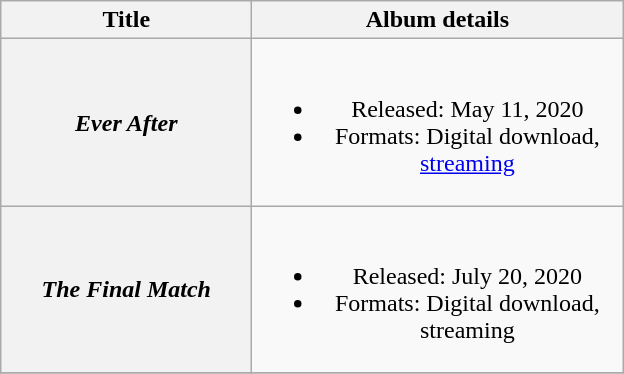<table class="wikitable plainrowheaders" style="text-align:center;">
<tr>
<th scope="col" style="width:10em;">Title</th>
<th scope="col" style="width:15em;">Album details</th>
</tr>
<tr>
<th scope="row"><em>Ever After</em></th>
<td><br><ul><li>Released: May 11, 2020</li><li>Formats: Digital download, <a href='#'>streaming</a></li></ul></td>
</tr>
<tr>
<th scope="row"><em>The Final Match</em></th>
<td><br><ul><li>Released: July 20, 2020</li><li>Formats: Digital download, streaming</li></ul></td>
</tr>
<tr>
</tr>
</table>
